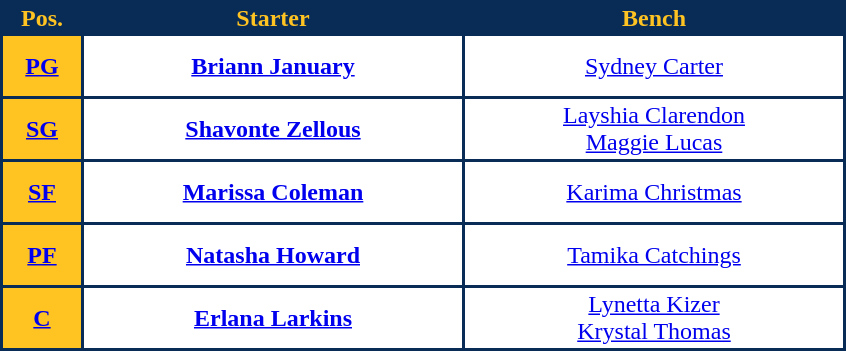<table style="text-align: center; background:#092C57; color:#FFC322">
<tr>
<th width="50">Pos.</th>
<th width="250">Starter</th>
<th width="250">Bench</th>
</tr>
<tr style="height:40px; background:white; color:#092C57">
<th style="background:#FFC322"><a href='#'><span>PG</span></a></th>
<td><strong><a href='#'>Briann January</a></strong></td>
<td><a href='#'>Sydney Carter</a></td>
</tr>
<tr style="height:40px; background:white; color:#092C57">
<th style="background:#FFC322"><a href='#'><span>SG</span></a></th>
<td><strong><a href='#'>Shavonte Zellous</a></strong></td>
<td><a href='#'>Layshia Clarendon</a> <br> <a href='#'>Maggie Lucas</a></td>
</tr>
<tr style="height:40px; background:white; color:#092C57">
<th style="background:#FFC322"><a href='#'><span>SF</span></a></th>
<td><strong><a href='#'>Marissa Coleman</a></strong></td>
<td><a href='#'>Karima Christmas</a></td>
</tr>
<tr style="height:40px; background:white; color:#092C57">
<th style="background:#FFC322"><a href='#'><span>PF</span></a></th>
<td><strong><a href='#'>Natasha Howard</a></strong></td>
<td><a href='#'>Tamika Catchings</a> </td>
</tr>
<tr style="height:40px; background:white; color:#092C57">
<th style="background:#FFC322"><a href='#'><span>C</span></a></th>
<td><strong><a href='#'>Erlana Larkins</a></strong></td>
<td><a href='#'>Lynetta Kizer</a> <br> <a href='#'>Krystal Thomas</a></td>
</tr>
</table>
